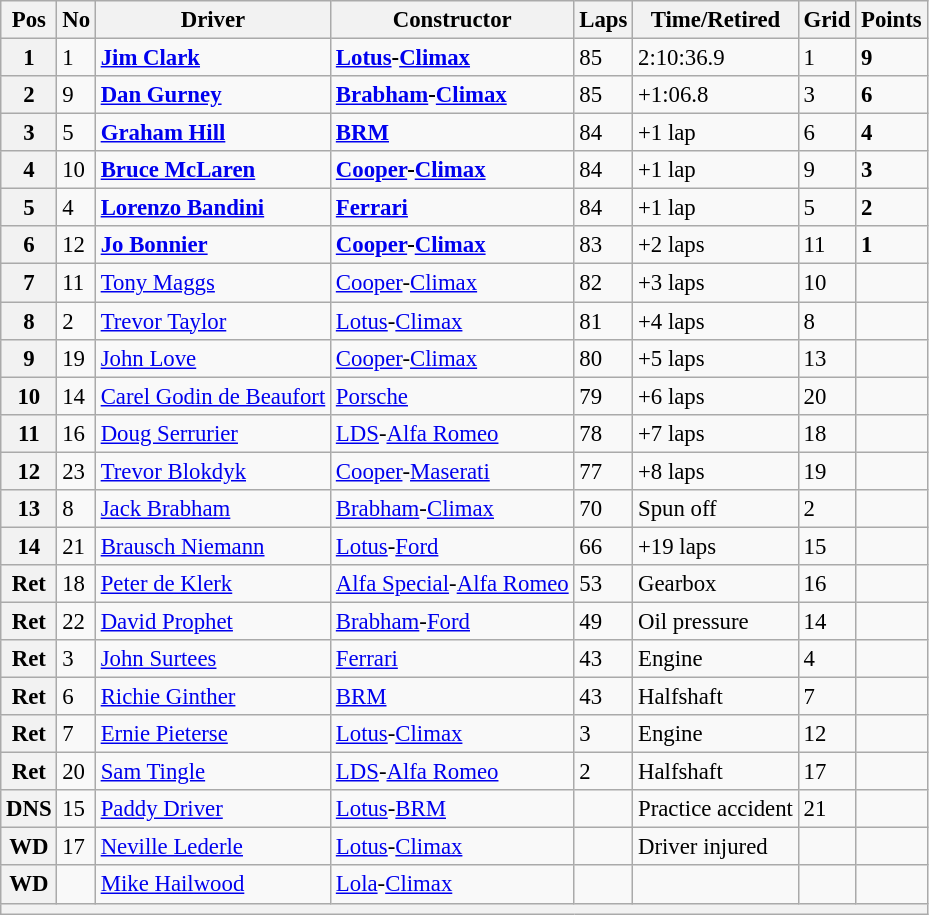<table class="wikitable" style="font-size: 95%">
<tr>
<th>Pos</th>
<th>No</th>
<th>Driver</th>
<th>Constructor</th>
<th>Laps</th>
<th>Time/Retired</th>
<th>Grid</th>
<th>Points</th>
</tr>
<tr>
<th>1</th>
<td>1</td>
<td> <strong><a href='#'>Jim Clark</a></strong></td>
<td><strong><a href='#'>Lotus</a>-<a href='#'>Climax</a></strong></td>
<td>85</td>
<td>2:10:36.9</td>
<td>1</td>
<td><strong>9</strong></td>
</tr>
<tr>
<th>2</th>
<td>9</td>
<td> <strong><a href='#'>Dan Gurney</a></strong></td>
<td><strong><a href='#'>Brabham</a>-<a href='#'>Climax</a></strong></td>
<td>85</td>
<td>+1:06.8</td>
<td>3</td>
<td><strong>6</strong></td>
</tr>
<tr>
<th>3</th>
<td>5</td>
<td> <strong><a href='#'>Graham Hill</a></strong></td>
<td><strong><a href='#'>BRM</a></strong></td>
<td>84</td>
<td>+1 lap</td>
<td>6</td>
<td><strong>4</strong></td>
</tr>
<tr>
<th>4</th>
<td>10</td>
<td> <strong><a href='#'>Bruce McLaren</a></strong></td>
<td><strong><a href='#'>Cooper</a>-<a href='#'>Climax</a></strong></td>
<td>84</td>
<td>+1 lap</td>
<td>9</td>
<td><strong>3</strong></td>
</tr>
<tr>
<th>5</th>
<td>4</td>
<td> <strong><a href='#'>Lorenzo Bandini</a></strong></td>
<td><strong><a href='#'>Ferrari</a></strong></td>
<td>84</td>
<td>+1 lap</td>
<td>5</td>
<td><strong>2</strong></td>
</tr>
<tr>
<th>6</th>
<td>12</td>
<td> <strong><a href='#'>Jo Bonnier</a></strong></td>
<td><strong><a href='#'>Cooper</a>-<a href='#'>Climax</a></strong></td>
<td>83</td>
<td>+2 laps</td>
<td>11</td>
<td><strong>1</strong></td>
</tr>
<tr>
<th>7</th>
<td>11</td>
<td> <a href='#'>Tony Maggs</a></td>
<td><a href='#'>Cooper</a>-<a href='#'>Climax</a></td>
<td>82</td>
<td>+3 laps</td>
<td>10</td>
<td></td>
</tr>
<tr>
<th>8</th>
<td>2</td>
<td> <a href='#'>Trevor Taylor</a></td>
<td><a href='#'>Lotus</a>-<a href='#'>Climax</a></td>
<td>81</td>
<td>+4 laps</td>
<td>8</td>
<td></td>
</tr>
<tr>
<th>9</th>
<td>19</td>
<td> <a href='#'>John Love</a></td>
<td><a href='#'>Cooper</a>-<a href='#'>Climax</a></td>
<td>80</td>
<td>+5 laps</td>
<td>13</td>
<td></td>
</tr>
<tr>
<th>10</th>
<td>14</td>
<td> <a href='#'>Carel Godin de Beaufort</a></td>
<td><a href='#'>Porsche</a></td>
<td>79</td>
<td>+6 laps</td>
<td>20</td>
<td></td>
</tr>
<tr>
<th>11</th>
<td>16</td>
<td> <a href='#'>Doug Serrurier</a></td>
<td><a href='#'>LDS</a>-<a href='#'>Alfa Romeo</a></td>
<td>78</td>
<td>+7 laps</td>
<td>18</td>
<td></td>
</tr>
<tr>
<th>12</th>
<td>23</td>
<td> <a href='#'>Trevor Blokdyk</a></td>
<td><a href='#'>Cooper</a>-<a href='#'>Maserati</a></td>
<td>77</td>
<td>+8 laps</td>
<td>19</td>
<td></td>
</tr>
<tr>
<th>13</th>
<td>8</td>
<td> <a href='#'>Jack Brabham</a></td>
<td><a href='#'>Brabham</a>-<a href='#'>Climax</a></td>
<td>70</td>
<td>Spun off</td>
<td>2</td>
<td></td>
</tr>
<tr>
<th>14</th>
<td>21</td>
<td> <a href='#'>Brausch Niemann</a></td>
<td><a href='#'>Lotus</a>-<a href='#'>Ford</a></td>
<td>66</td>
<td>+19 laps</td>
<td>15</td>
<td></td>
</tr>
<tr>
<th>Ret</th>
<td>18</td>
<td> <a href='#'>Peter de Klerk</a></td>
<td><a href='#'>Alfa Special</a>-<a href='#'>Alfa Romeo</a></td>
<td>53</td>
<td>Gearbox</td>
<td>16</td>
<td></td>
</tr>
<tr>
<th>Ret</th>
<td>22</td>
<td> <a href='#'>David Prophet</a></td>
<td><a href='#'>Brabham</a>-<a href='#'>Ford</a></td>
<td>49</td>
<td>Oil pressure</td>
<td>14</td>
<td></td>
</tr>
<tr>
<th>Ret</th>
<td>3</td>
<td> <a href='#'>John Surtees</a></td>
<td><a href='#'>Ferrari</a></td>
<td>43</td>
<td>Engine</td>
<td>4</td>
<td></td>
</tr>
<tr>
<th>Ret</th>
<td>6</td>
<td> <a href='#'>Richie Ginther</a></td>
<td><a href='#'>BRM</a></td>
<td>43</td>
<td>Halfshaft</td>
<td>7</td>
<td></td>
</tr>
<tr>
<th>Ret</th>
<td>7</td>
<td> <a href='#'>Ernie Pieterse</a></td>
<td><a href='#'>Lotus</a>-<a href='#'>Climax</a></td>
<td>3</td>
<td>Engine</td>
<td>12</td>
<td></td>
</tr>
<tr>
<th>Ret</th>
<td>20</td>
<td> <a href='#'>Sam Tingle</a></td>
<td><a href='#'>LDS</a>-<a href='#'>Alfa Romeo</a></td>
<td>2</td>
<td>Halfshaft</td>
<td>17</td>
<td></td>
</tr>
<tr>
<th>DNS</th>
<td>15</td>
<td> <a href='#'>Paddy Driver</a></td>
<td><a href='#'>Lotus</a>-<a href='#'>BRM</a></td>
<td></td>
<td>Practice accident</td>
<td>21</td>
<td></td>
</tr>
<tr>
<th>WD</th>
<td>17</td>
<td> <a href='#'>Neville Lederle</a></td>
<td><a href='#'>Lotus</a>-<a href='#'>Climax</a></td>
<td></td>
<td>Driver injured</td>
<td></td>
<td></td>
</tr>
<tr>
<th>WD</th>
<td></td>
<td> <a href='#'>Mike Hailwood</a></td>
<td><a href='#'>Lola</a>-<a href='#'>Climax</a></td>
<td></td>
<td></td>
<td></td>
<td></td>
</tr>
<tr>
<th colspan="8"></th>
</tr>
</table>
